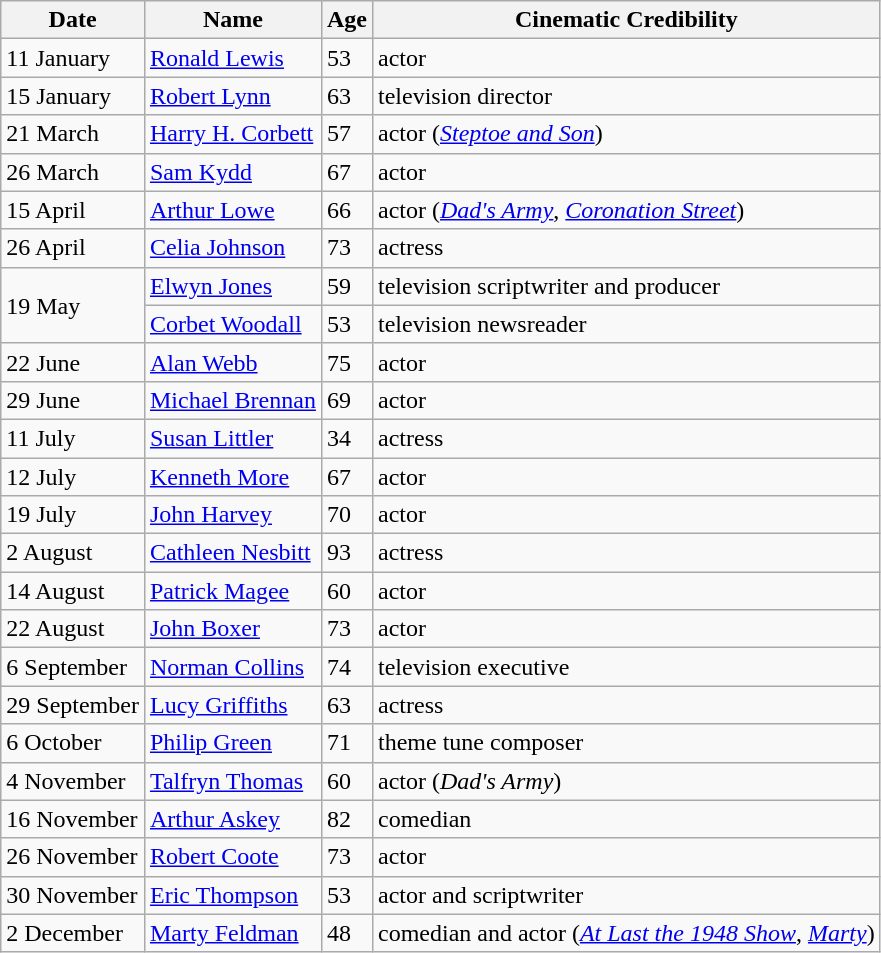<table class="wikitable">
<tr ">
<th>Date</th>
<th>Name</th>
<th>Age</th>
<th>Cinematic Credibility</th>
</tr>
<tr>
<td>11 January</td>
<td><a href='#'>Ronald Lewis</a></td>
<td>53</td>
<td>actor</td>
</tr>
<tr>
<td>15 January</td>
<td><a href='#'>Robert Lynn</a></td>
<td>63</td>
<td>television director</td>
</tr>
<tr>
<td>21 March</td>
<td><a href='#'>Harry H. Corbett</a></td>
<td>57</td>
<td>actor (<em><a href='#'>Steptoe and Son</a></em>)</td>
</tr>
<tr>
<td>26 March</td>
<td><a href='#'>Sam Kydd</a></td>
<td>67</td>
<td>actor</td>
</tr>
<tr>
<td>15 April</td>
<td><a href='#'>Arthur Lowe</a></td>
<td>66</td>
<td>actor (<em><a href='#'>Dad's Army</a></em>, <em><a href='#'>Coronation Street</a></em>)</td>
</tr>
<tr>
<td>26 April</td>
<td><a href='#'>Celia Johnson</a></td>
<td>73</td>
<td>actress</td>
</tr>
<tr>
<td rowspan="2">19 May</td>
<td><a href='#'>Elwyn Jones</a></td>
<td>59</td>
<td>television scriptwriter and producer</td>
</tr>
<tr>
<td><a href='#'>Corbet Woodall</a></td>
<td>53</td>
<td>television newsreader</td>
</tr>
<tr>
<td>22 June</td>
<td><a href='#'>Alan Webb</a></td>
<td>75</td>
<td>actor</td>
</tr>
<tr>
<td>29 June</td>
<td><a href='#'>Michael Brennan</a></td>
<td>69</td>
<td>actor</td>
</tr>
<tr>
<td>11 July</td>
<td><a href='#'>Susan Littler</a></td>
<td>34</td>
<td>actress</td>
</tr>
<tr>
<td>12 July</td>
<td><a href='#'>Kenneth More</a></td>
<td>67</td>
<td>actor</td>
</tr>
<tr>
<td>19 July</td>
<td><a href='#'>John Harvey</a></td>
<td>70</td>
<td>actor</td>
</tr>
<tr>
<td>2 August</td>
<td><a href='#'>Cathleen Nesbitt</a></td>
<td>93</td>
<td>actress</td>
</tr>
<tr>
<td>14 August</td>
<td><a href='#'>Patrick Magee</a></td>
<td>60</td>
<td>actor</td>
</tr>
<tr>
<td>22 August</td>
<td><a href='#'>John Boxer</a></td>
<td>73</td>
<td>actor</td>
</tr>
<tr>
<td>6 September</td>
<td><a href='#'>Norman Collins</a></td>
<td>74</td>
<td>television executive</td>
</tr>
<tr>
<td>29 September</td>
<td><a href='#'>Lucy Griffiths</a></td>
<td>63</td>
<td>actress</td>
</tr>
<tr>
<td>6 October</td>
<td><a href='#'>Philip Green</a></td>
<td>71</td>
<td>theme tune composer</td>
</tr>
<tr>
<td>4 November</td>
<td><a href='#'>Talfryn Thomas</a></td>
<td>60</td>
<td>actor (<em>Dad's Army</em>)</td>
</tr>
<tr>
<td>16 November</td>
<td><a href='#'>Arthur Askey</a></td>
<td>82</td>
<td>comedian</td>
</tr>
<tr>
<td>26 November</td>
<td><a href='#'>Robert Coote</a></td>
<td>73</td>
<td>actor</td>
</tr>
<tr>
<td>30 November</td>
<td><a href='#'>Eric Thompson</a></td>
<td>53</td>
<td>actor and scriptwriter</td>
</tr>
<tr>
<td>2 December</td>
<td><a href='#'>Marty Feldman</a></td>
<td>48</td>
<td>comedian and actor (<em><a href='#'>At Last the 1948 Show</a></em>, <em><a href='#'>Marty</a></em>)</td>
</tr>
</table>
